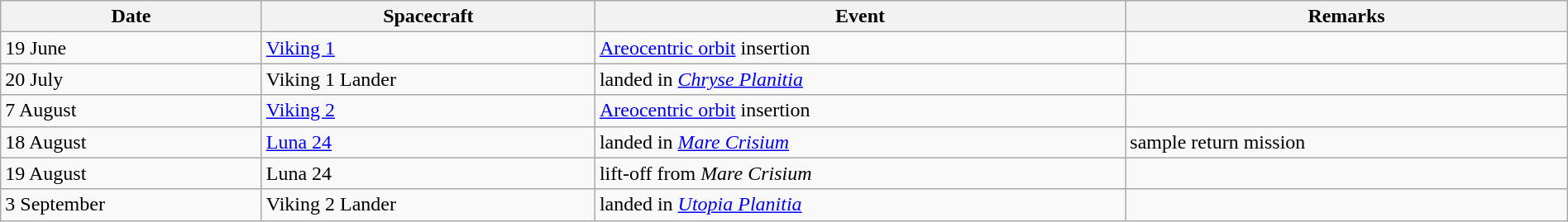<table class=wikitable width="100%">
<tr>
<th>Date</th>
<th>Spacecraft</th>
<th>Event</th>
<th>Remarks</th>
</tr>
<tr>
<td>19 June</td>
<td><a href='#'>Viking 1</a></td>
<td><a href='#'>Areocentric orbit</a> insertion</td>
<td></td>
</tr>
<tr>
<td>20 July</td>
<td>Viking 1 Lander</td>
<td>landed in <em><a href='#'>Chryse Planitia</a></em></td>
<td></td>
</tr>
<tr>
<td>7 August</td>
<td><a href='#'>Viking 2</a></td>
<td><a href='#'>Areocentric orbit</a> insertion</td>
<td></td>
</tr>
<tr>
<td>18 August</td>
<td><a href='#'>Luna 24</a></td>
<td>landed in <em><a href='#'>Mare Crisium</a></em></td>
<td>sample return mission</td>
</tr>
<tr>
<td>19 August</td>
<td>Luna 24</td>
<td>lift-off from <em>Mare Crisium</em></td>
<td></td>
</tr>
<tr>
<td>3 September</td>
<td>Viking 2 Lander</td>
<td>landed in <em><a href='#'>Utopia Planitia</a></em></td>
<td></td>
</tr>
</table>
